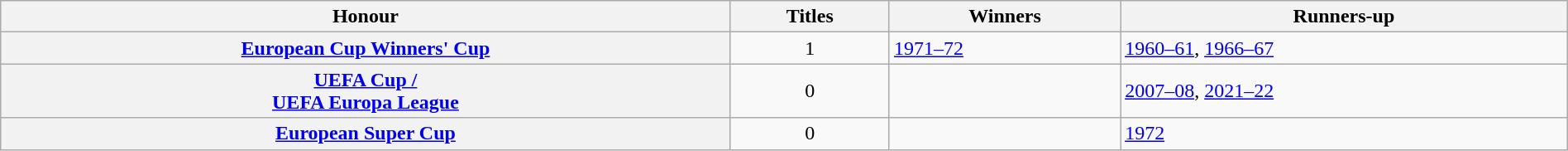<table class="wikitable plainrowheaders" style="width:100%">
<tr>
<th scope=col>Honour</th>
<th scope=col>Titles</th>
<th scope=col>Winners</th>
<th scope=col>Runners-up</th>
</tr>
<tr>
<th scope=row><a href='#'>European Cup Winners' Cup</a></th>
<td align=center>1</td>
<td><a href='#'>1971–72</a></td>
<td><a href='#'>1960–61</a>, <a href='#'>1966–67</a></td>
</tr>
<tr>
<th scope=row><a href='#'>UEFA Cup /<br>UEFA Europa League</a></th>
<td align=center>0</td>
<td></td>
<td><a href='#'>2007–08</a>, <a href='#'>2021–22</a></td>
</tr>
<tr>
<th scope=row><a href='#'>European Super Cup</a></th>
<td align=center>0</td>
<td></td>
<td><a href='#'>1972</a></td>
</tr>
</table>
